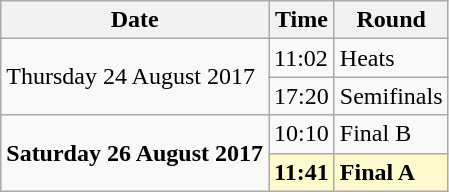<table class="wikitable">
<tr>
<th>Date</th>
<th>Time</th>
<th>Round</th>
</tr>
<tr>
<td rowspan=2>Thursday 24 August 2017</td>
<td>11:02</td>
<td>Heats</td>
</tr>
<tr>
<td>17:20</td>
<td>Semifinals</td>
</tr>
<tr>
<td rowspan=2><strong>Saturday 26 August 2017</strong></td>
<td>10:10</td>
<td>Final B</td>
</tr>
<tr>
<td style=background:lemonchiffon><strong>11:41</strong></td>
<td style=background:lemonchiffon><strong>Final A</strong></td>
</tr>
</table>
